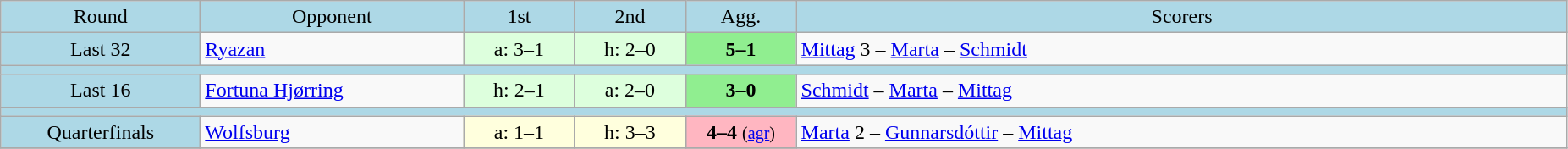<table class="wikitable" style="text-align:center">
<tr bgcolor=lightblue>
<td width=150px>Round</td>
<td width=200px>Opponent</td>
<td width=80px>1st</td>
<td width=80px>2nd</td>
<td width=80px>Agg.</td>
<td width=600px>Scorers</td>
</tr>
<tr>
<td bgcolor=lightblue>Last 32</td>
<td align=left> <a href='#'>Ryazan</a></td>
<td bgcolor="#ddffdd">a: 3–1</td>
<td bgcolor="#ddffdd">h: 2–0</td>
<td bgcolor=lightgreen><strong>5–1</strong></td>
<td align=left><a href='#'>Mittag</a> 3 – <a href='#'>Marta</a> – <a href='#'>Schmidt</a></td>
</tr>
<tr bgcolor=lightblue>
<td colspan=6></td>
</tr>
<tr>
<td bgcolor=lightblue>Last 16</td>
<td align=left> <a href='#'>Fortuna Hjørring</a></td>
<td bgcolor="#ddffdd">h: 2–1</td>
<td bgcolor="#ddffdd">a: 2–0</td>
<td bgcolor=lightgreen><strong>3–0</strong></td>
<td align=left><a href='#'>Schmidt</a> – <a href='#'>Marta</a> – <a href='#'>Mittag</a></td>
</tr>
<tr bgcolor=lightblue>
<td colspan=6></td>
</tr>
<tr>
<td bgcolor=lightblue>Quarterfinals</td>
<td align=left> <a href='#'>Wolfsburg</a></td>
<td bgcolor="#ffffdd">a: 1–1</td>
<td bgcolor="#ffffdd">h: 3–3</td>
<td bgcolor=lightpink><strong>4–4</strong> <small>(<a href='#'>agr</a>)</small></td>
<td align=left><a href='#'>Marta</a> 2 – <a href='#'>Gunnarsdóttir</a> – <a href='#'>Mittag</a></td>
</tr>
<tr>
</tr>
</table>
